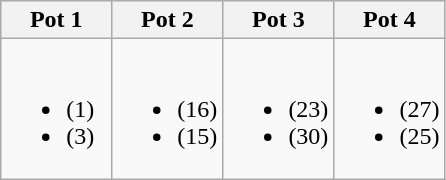<table class="wikitable">
<tr>
<th width=25%>Pot 1</th>
<th width=25%>Pot 2</th>
<th width=25%>Pot 3</th>
<th width=25%>Pot 4</th>
</tr>
<tr style="vertical-align: top;">
<td><br><ul><li> (1)</li><li> (3)</li></ul></td>
<td><br><ul><li> (16)</li><li> (15)</li></ul></td>
<td><br><ul><li> (23)</li><li> (30)</li></ul></td>
<td><br><ul><li> (27)</li><li> (25)</li></ul></td>
</tr>
</table>
